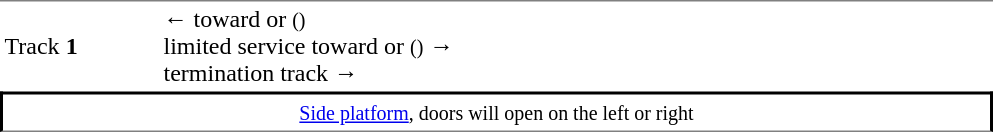<table border=0 cellspacing=0 cellpadding=3>
<tr>
<td style="border-top:solid 1px gray;" width=100>Track <strong>1</strong></td>
<td style="border-top:solid 1px gray;" width=550>←  toward  or  <small>()</small><br>  limited service toward  or  <small>()</small> → <br>  termination track →</td>
</tr>
<tr>
<td style="border-bottom:solid 1px gray;border-top:solid 2px black;border-right:solid 2px black;border-left:solid 2px black;text-align:center;" colspan=2><small><a href='#'>Side platform</a>, doors will open on the left or right</small> </td>
</tr>
</table>
